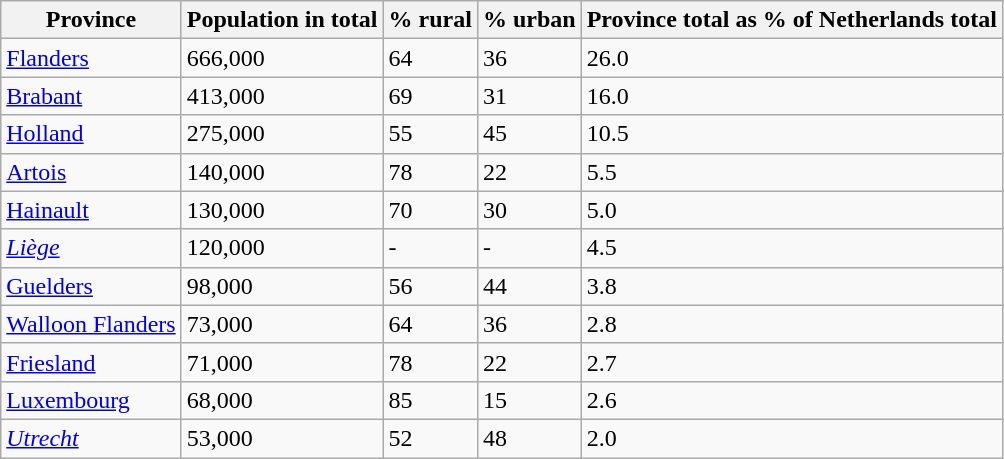<table class="wikitable sortable">
<tr>
<th>Province</th>
<th>Population in total</th>
<th>% rural</th>
<th>% urban</th>
<th>Province total as % of Netherlands total</th>
</tr>
<tr>
<td><a href='#'>Flanders</a></td>
<td>666,000</td>
<td>64</td>
<td>36</td>
<td>26.0</td>
</tr>
<tr>
<td><a href='#'>Brabant</a></td>
<td>413,000</td>
<td>69</td>
<td>31</td>
<td>16.0</td>
</tr>
<tr>
<td><a href='#'>Holland</a></td>
<td>275,000</td>
<td>55</td>
<td>45</td>
<td>10.5</td>
</tr>
<tr>
<td><a href='#'>Artois</a></td>
<td>140,000</td>
<td>78</td>
<td>22</td>
<td>5.5</td>
</tr>
<tr>
<td><a href='#'>Hainault</a></td>
<td>130,000</td>
<td>70</td>
<td>30</td>
<td>5.0</td>
</tr>
<tr>
<td><em><a href='#'>Liège</a></em></td>
<td>120,000</td>
<td>-</td>
<td>-</td>
<td>4.5</td>
</tr>
<tr>
<td><a href='#'>Guelders</a></td>
<td>98,000</td>
<td>56</td>
<td>44</td>
<td>3.8</td>
</tr>
<tr>
<td><a href='#'>Walloon Flanders</a></td>
<td>73,000</td>
<td>64</td>
<td>36</td>
<td>2.8</td>
</tr>
<tr>
<td><a href='#'>Friesland</a></td>
<td>71,000</td>
<td>78</td>
<td>22</td>
<td>2.7</td>
</tr>
<tr>
<td><a href='#'>Luxembourg</a></td>
<td>68,000</td>
<td>85</td>
<td>15</td>
<td>2.6</td>
</tr>
<tr>
<td><em><a href='#'>Utrecht</a></em></td>
<td>53,000</td>
<td>52</td>
<td>48</td>
<td>2.0</td>
</tr>
</table>
